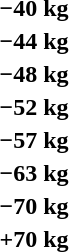<table>
<tr>
<th rowspan=2>−40 kg</th>
<td rowspan=2></td>
<td rowspan=2></td>
<td></td>
</tr>
<tr>
<td></td>
</tr>
<tr>
<th rowspan=2>−44 kg</th>
<td rowspan=2></td>
<td rowspan=2></td>
<td></td>
</tr>
<tr>
<td></td>
</tr>
<tr>
<th rowspan=2>−48 kg</th>
<td rowspan=2></td>
<td rowspan=2></td>
<td></td>
</tr>
<tr>
<td></td>
</tr>
<tr>
<th rowspan=2>−52 kg</th>
<td rowspan=2></td>
<td rowspan=2></td>
<td></td>
</tr>
<tr>
<td></td>
</tr>
<tr>
<th rowspan=2>−57 kg</th>
<td rowspan=2></td>
<td rowspan=2></td>
<td></td>
</tr>
<tr>
<td></td>
</tr>
<tr>
<th rowspan=2>−63 kg</th>
<td rowspan=2></td>
<td rowspan=2></td>
<td></td>
</tr>
<tr>
<td></td>
</tr>
<tr>
<th rowspan=2>−70 kg</th>
<td rowspan=2></td>
<td rowspan=2></td>
<td></td>
</tr>
<tr>
<td></td>
</tr>
<tr>
<th rowspan=2>+70 kg</th>
<td rowspan=2></td>
<td rowspan=2></td>
<td></td>
</tr>
<tr>
<td></td>
</tr>
</table>
